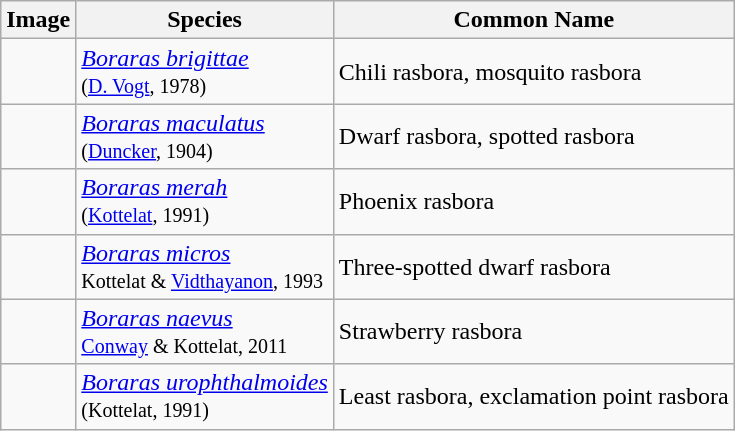<table class="wikitable">
<tr>
<th>Image</th>
<th>Species</th>
<th>Common Name</th>
</tr>
<tr>
<td></td>
<td><em><a href='#'>Boraras brigittae</a></em><br><small>(<a href='#'>D. Vogt</a>, 1978)</small></td>
<td>Chili rasbora, mosquito rasbora</td>
</tr>
<tr>
<td></td>
<td><em><a href='#'>Boraras maculatus</a></em><br><small>(<a href='#'>Duncker</a>, 1904)</small></td>
<td>Dwarf rasbora, spotted rasbora</td>
</tr>
<tr>
<td></td>
<td><em><a href='#'>Boraras merah</a></em><br><small>(<a href='#'>Kottelat</a>, 1991)</small></td>
<td>Phoenix rasbora</td>
</tr>
<tr>
<td></td>
<td><em><a href='#'>Boraras micros</a></em><br><small>Kottelat & <a href='#'>Vidthayanon</a>, 1993</small></td>
<td>Three-spotted dwarf rasbora</td>
</tr>
<tr>
<td></td>
<td><em><a href='#'>Boraras naevus</a></em><br><small><a href='#'>Conway</a> & Kottelat, 2011</small></td>
<td>Strawberry rasbora</td>
</tr>
<tr>
<td></td>
<td><em><a href='#'>Boraras urophthalmoides</a></em><br><small>(Kottelat, 1991)</small></td>
<td>Least rasbora, exclamation point rasbora</td>
</tr>
</table>
